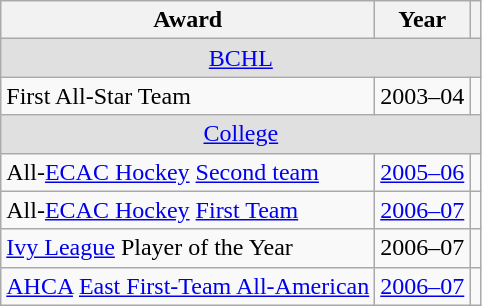<table class="wikitable">
<tr>
<th>Award</th>
<th>Year</th>
<th></th>
</tr>
<tr ALIGN="center" bgcolor="#e0e0e0">
<td colspan="3"><a href='#'>BCHL</a></td>
</tr>
<tr>
<td>First All-Star Team</td>
<td>2003–04</td>
<td></td>
</tr>
<tr ALIGN="center" bgcolor="#e0e0e0">
<td colspan="3"><a href='#'>College</a></td>
</tr>
<tr>
<td>All-<a href='#'>ECAC Hockey</a> <a href='#'>Second team</a></td>
<td><a href='#'>2005–06</a></td>
<td></td>
</tr>
<tr>
<td>All-<a href='#'>ECAC Hockey</a> <a href='#'>First Team</a></td>
<td><a href='#'>2006–07</a></td>
<td></td>
</tr>
<tr>
<td><a href='#'>Ivy League</a> Player of the Year</td>
<td>2006–07</td>
<td></td>
</tr>
<tr>
<td><a href='#'>AHCA</a> <a href='#'>East First-Team All-American</a></td>
<td><a href='#'>2006–07</a></td>
<td></td>
</tr>
</table>
